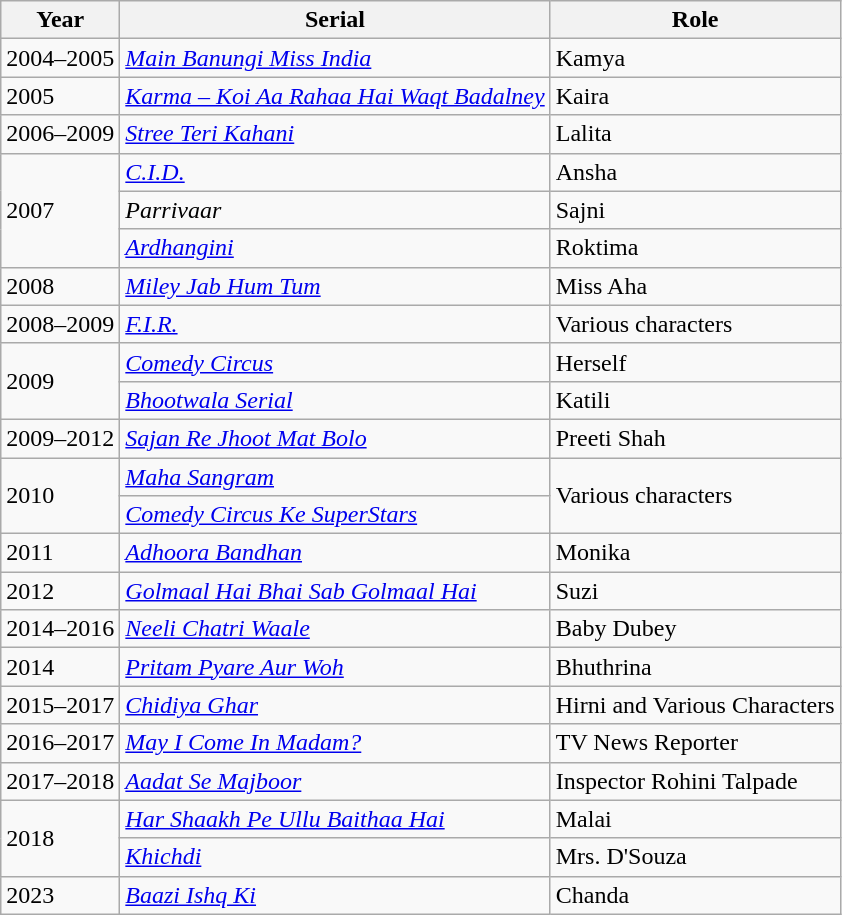<table class="wikitable sortable">
<tr>
<th>Year</th>
<th>Serial</th>
<th>Role</th>
</tr>
<tr>
<td>2004–2005</td>
<td><a href='#'><em>Main Banungi Miss India</em></a></td>
<td>Kamya</td>
</tr>
<tr>
<td>2005</td>
<td><em><a href='#'>Karma – Koi Aa Rahaa Hai Waqt Badalney</a></em></td>
<td>Kaira</td>
</tr>
<tr>
<td>2006–2009</td>
<td><em><a href='#'>Stree Teri Kahani</a></em></td>
<td>Lalita</td>
</tr>
<tr>
<td rowspan="3">2007</td>
<td><a href='#'><em>C.I.D.</em></a></td>
<td>Ansha</td>
</tr>
<tr>
<td><em>Parrivaar</em></td>
<td>Sajni</td>
</tr>
<tr>
<td><a href='#'><em>Ardhangini</em></a></td>
<td>Roktima</td>
</tr>
<tr>
<td>2008</td>
<td><em><a href='#'>Miley Jab Hum Tum</a></em></td>
<td>Miss Aha</td>
</tr>
<tr>
<td>2008–2009</td>
<td><em><a href='#'>F.I.R. </a></em></td>
<td>Various characters</td>
</tr>
<tr>
<td rowspan="2">2009</td>
<td><em><a href='#'>Comedy Circus</a></em></td>
<td>Herself</td>
</tr>
<tr>
<td><em><a href='#'>Bhootwala Serial</a></em></td>
<td>Katili</td>
</tr>
<tr>
<td>2009–2012</td>
<td><em><a href='#'>Sajan Re Jhoot Mat Bolo</a></em></td>
<td>Preeti Shah</td>
</tr>
<tr>
<td rowspan="2">2010</td>
<td><em><a href='#'>Maha Sangram</a></em></td>
<td rowspan="2">Various characters</td>
</tr>
<tr>
<td><em><a href='#'>Comedy Circus Ke SuperStars</a></em></td>
</tr>
<tr>
<td>2011</td>
<td><em><a href='#'>Adhoora Bandhan</a></em></td>
<td>Monika</td>
</tr>
<tr>
<td>2012</td>
<td><em><a href='#'>Golmaal Hai Bhai Sab Golmaal Hai</a></em></td>
<td>Suzi</td>
</tr>
<tr>
<td>2014–2016</td>
<td><em><a href='#'>Neeli Chatri Waale</a></em></td>
<td>Baby Dubey</td>
</tr>
<tr>
<td>2014</td>
<td><em><a href='#'>Pritam Pyare Aur Woh</a></em></td>
<td>Bhuthrina</td>
</tr>
<tr>
<td>2015–2017</td>
<td><em><a href='#'>Chidiya Ghar</a></em></td>
<td>Hirni and Various Characters</td>
</tr>
<tr>
<td>2016–2017</td>
<td><em><a href='#'>May I Come In Madam?</a></em></td>
<td>TV News Reporter</td>
</tr>
<tr>
<td>2017–2018</td>
<td><a href='#'><em>Aadat Se Majboor</em></a></td>
<td>Inspector Rohini Talpade</td>
</tr>
<tr>
<td rowspan="2">2018</td>
<td><em><a href='#'>Har Shaakh Pe Ullu Baithaa Hai</a></em></td>
<td>Malai</td>
</tr>
<tr>
<td><a href='#'><em>Khichdi</em></a></td>
<td>Mrs. D'Souza</td>
</tr>
<tr>
<td>2023</td>
<td><em><a href='#'>Baazi Ishq Ki</a></em></td>
<td>Chanda</td>
</tr>
</table>
